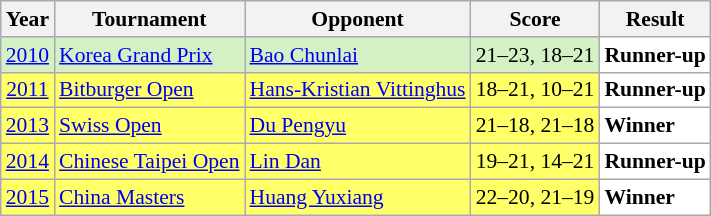<table class="sortable wikitable" style="font-size: 90%;">
<tr>
<th>Year</th>
<th>Tournament</th>
<th>Opponent</th>
<th>Score</th>
<th>Result</th>
</tr>
<tr style="background:#D4F1C5">
<td align="center"><a href='#'>2010</a></td>
<td align="left"><a href='#'>Korea Grand Prix</a></td>
<td align="left"> <a href='#'>Bao Chunlai</a></td>
<td align="left">21–23, 18–21</td>
<td style="text-align:left; background:white"> <strong>Runner-up</strong></td>
</tr>
<tr style="background:#FFFF67">
<td align="center"><a href='#'>2011</a></td>
<td align="left"><a href='#'>Bitburger Open</a></td>
<td align="left"> <a href='#'>Hans-Kristian Vittinghus</a></td>
<td align="left">18–21, 10–21</td>
<td style="text-align:left; background:white"> <strong>Runner-up</strong></td>
</tr>
<tr style="background:#FFFF67">
<td align="center"><a href='#'>2013</a></td>
<td align="left"><a href='#'>Swiss Open</a></td>
<td align="left"> <a href='#'>Du Pengyu</a></td>
<td align="left">21–18, 21–18</td>
<td style="text-align:left; background:white"> <strong>Winner</strong></td>
</tr>
<tr style="background:#FFFF67">
<td align="center"><a href='#'>2014</a></td>
<td align="left"><a href='#'>Chinese Taipei Open</a></td>
<td align="left"> <a href='#'>Lin Dan</a></td>
<td align="left">19–21, 14–21</td>
<td style="text-align:left; background:white"> <strong>Runner-up</strong></td>
</tr>
<tr style="background:#FFFF67">
<td align="center"><a href='#'>2015</a></td>
<td align="left"><a href='#'>China Masters</a></td>
<td align="left"> <a href='#'>Huang Yuxiang</a></td>
<td align="left">22–20, 21–19</td>
<td style="text-align:left; background:white"> <strong>Winner</strong></td>
</tr>
</table>
